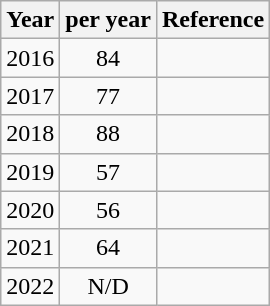<table class="wikitable sortable" style="text-align:center">
<tr>
<th>Year</th>
<th>per year</th>
<th class="unsortable">Reference</th>
</tr>
<tr>
<td>2016</td>
<td>84</td>
<td></td>
</tr>
<tr>
<td>2017</td>
<td>77</td>
<td></td>
</tr>
<tr>
<td>2018</td>
<td>88</td>
<td></td>
</tr>
<tr>
<td>2019</td>
<td>57</td>
<td></td>
</tr>
<tr>
<td>2020</td>
<td>56</td>
<td></td>
</tr>
<tr>
<td>2021</td>
<td>64</td>
<td></td>
</tr>
<tr>
<td>2022</td>
<td>N/D</td>
<td></td>
</tr>
</table>
